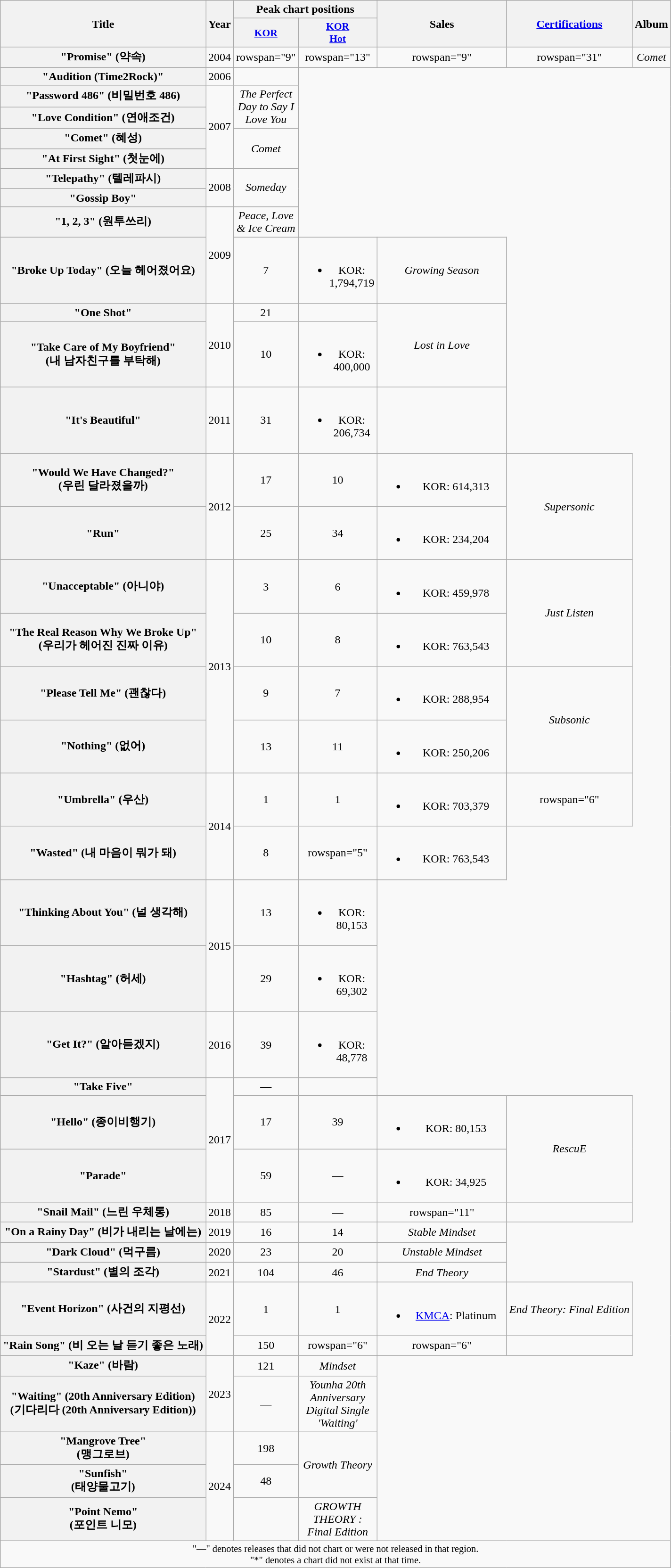<table class="wikitable plainrowheaders" style="text-align:center;">
<tr>
<th scope="col" rowspan="2">Title</th>
<th scope="col" rowspan="2">Year</th>
<th scope="col" colspan="2">Peak chart positions</th>
<th scope="col" rowspan="2" style="width:11em;">Sales</th>
<th scope="col" rowspan="2"><a href='#'>Certifications</a><br></th>
<th scope="col" rowspan="2">Album</th>
</tr>
<tr>
<th scope="col" style="width:3em;font-size:90%;"><a href='#'>KOR</a><br></th>
<th scope="col" style="width:3em;font-size:90%;"><a href='#'>KOR<br>Hot</a><br></th>
</tr>
<tr>
<th scope="row">"Promise" (약속)</th>
<td>2004</td>
<td>rowspan="9" </td>
<td>rowspan="13" </td>
<td>rowspan="9" </td>
<td>rowspan="31" </td>
<td><em>Comet</em></td>
</tr>
<tr>
<th scope="row">"Audition (Time2Rock)"</th>
<td>2006</td>
<td></td>
</tr>
<tr>
<th scope="row">"Password 486" (비밀번호 486)</th>
<td rowspan="4">2007</td>
<td rowspan="2"><em>The Perfect Day to Say I Love You</em></td>
</tr>
<tr>
<th scope="row">"Love Condition" (연애조건)</th>
</tr>
<tr>
<th scope="row">"Comet" (혜성)</th>
<td rowspan="2"><em>Comet</em></td>
</tr>
<tr>
<th scope="row">"At First Sight" (첫눈에)</th>
</tr>
<tr>
<th scope="row">"Telepathy" (텔레파시)</th>
<td rowspan="2">2008</td>
<td rowspan="2"><em>Someday</em></td>
</tr>
<tr>
<th scope="row">"Gossip Boy"</th>
</tr>
<tr>
<th scope="row">"1, 2, 3" (원투쓰리)</th>
<td rowspan="2">2009</td>
<td><em>Peace, Love & Ice Cream</em></td>
</tr>
<tr>
<th scope="row">"Broke Up Today" (오늘 헤어졌어요)</th>
<td>7</td>
<td><br><ul><li>KOR: 1,794,719</li></ul></td>
<td><em>Growing Season</em></td>
</tr>
<tr>
<th scope="row">"One Shot" </th>
<td rowspan="2">2010</td>
<td>21</td>
<td></td>
<td rowspan="2"><em>Lost in Love</em></td>
</tr>
<tr>
<th scope="row">"Take Care of My Boyfriend" <br> (내 남자친구를 부탁해)</th>
<td>10</td>
<td><br><ul><li>KOR: 400,000</li></ul></td>
</tr>
<tr>
<th scope="row">"It's Beautiful"</th>
<td>2011</td>
<td>31</td>
<td><br><ul><li>KOR: 206,734</li></ul></td>
<td></td>
</tr>
<tr>
<th scope="row">"Would We Have Changed?" <br> (우린 달라졌을까) </th>
<td rowspan="2">2012</td>
<td>17</td>
<td>10</td>
<td><br><ul><li>KOR: 614,313</li></ul></td>
<td rowspan="2"><em>Supersonic</em></td>
</tr>
<tr>
<th scope="row">"Run"</th>
<td>25</td>
<td>34</td>
<td><br><ul><li>KOR: 234,204</li></ul></td>
</tr>
<tr>
<th scope="row">"Unacceptable" (아니야)</th>
<td rowspan="4">2013</td>
<td>3</td>
<td>6</td>
<td><br><ul><li>KOR: 459,978</li></ul></td>
<td rowspan="2"><em>Just Listen</em></td>
</tr>
<tr>
<th scope="row">"The Real Reason Why We Broke Up" <br> (우리가 헤어진 진짜 이유)</th>
<td>10</td>
<td>8</td>
<td><br><ul><li>KOR: 763,543</li></ul></td>
</tr>
<tr>
<th scope="row">"Please Tell Me" (괜찮다)</th>
<td>9</td>
<td>7</td>
<td><br><ul><li>KOR: 288,954</li></ul></td>
<td rowspan="2"><em>Subsonic</em></td>
</tr>
<tr>
<th scope="row">"Nothing" (없어)</th>
<td>13</td>
<td>11</td>
<td><br><ul><li>KOR: 250,206</li></ul></td>
</tr>
<tr>
<th scope="row">"Umbrella" (우산)</th>
<td rowspan="2">2014</td>
<td>1</td>
<td>1</td>
<td><br><ul><li>KOR: 703,379</li></ul></td>
<td>rowspan="6" </td>
</tr>
<tr>
<th scope="row">"Wasted" (내 마음이 뭐가 돼)</th>
<td>8</td>
<td>rowspan="5" </td>
<td><br><ul><li>KOR: 763,543</li></ul></td>
</tr>
<tr>
<th scope="row">"Thinking About You" (널 생각해) <br> </th>
<td rowspan="2">2015</td>
<td>13</td>
<td><br><ul><li>KOR: 80,153</li></ul></td>
</tr>
<tr>
<th scope="row">"Hashtag" (허세) </th>
<td>29</td>
<td><br><ul><li>KOR: 69,302</li></ul></td>
</tr>
<tr>
<th scope="row">"Get It?" (알아듣겠지) </th>
<td>2016</td>
<td>39</td>
<td><br><ul><li>KOR: 48,778</li></ul></td>
</tr>
<tr>
<th scope="row">"Take Five"</th>
<td rowspan="3">2017</td>
<td>—</td>
<td></td>
</tr>
<tr>
<th scope="row">"Hello" (종이비행기) </th>
<td>17</td>
<td>39</td>
<td><br><ul><li>KOR: 80,153</li></ul></td>
<td rowspan="2"><em>RescuE</em></td>
</tr>
<tr>
<th scope="row">"Parade"</th>
<td>59</td>
<td>—</td>
<td><br><ul><li>KOR: 34,925</li></ul></td>
</tr>
<tr>
<th scope="row">"Snail Mail" (느린 우체통)</th>
<td>2018</td>
<td>85</td>
<td>—</td>
<td>rowspan="11" </td>
<td></td>
</tr>
<tr>
<th scope="row">"On a Rainy Day" (비가 내리는 날에는)</th>
<td>2019</td>
<td>16</td>
<td>14</td>
<td><em>Stable Mindset</em></td>
</tr>
<tr>
<th scope="row">"Dark Cloud" (먹구름)</th>
<td>2020</td>
<td>23</td>
<td>20</td>
<td><em>Unstable Mindset</em></td>
</tr>
<tr>
<th scope="row">"Stardust" (별의 조각)</th>
<td>2021</td>
<td>104</td>
<td>46</td>
<td><em>End Theory</em></td>
</tr>
<tr>
<th scope="row">"Event Horizon" (사건의 지평선)</th>
<td rowspan="2">2022</td>
<td>1</td>
<td>1</td>
<td><br><ul><li><a href='#'>KMCA</a>: Platinum</li></ul></td>
<td><em>End Theory: Final Edition</em></td>
</tr>
<tr>
<th scope="row">"Rain Song" (비 오는 날 듣기 좋은 노래)</th>
<td>150</td>
<td>rowspan="6" </td>
<td>rowspan="6" </td>
<td></td>
</tr>
<tr>
<th scope="row">"Kaze" (바람)</th>
<td rowspan="2">2023</td>
<td>121</td>
<td><em>Mindset</em></td>
</tr>
<tr>
<th scope="row">"Waiting" (20th Anniversary Edition)<br>(기다리다 (20th Anniversary Edition))</th>
<td>—</td>
<td><em>Younha 20th Anniversary Digital Single 'Waiting' </em></td>
</tr>
<tr>
<th scope="row">"Mangrove Tree"<br>(맹그로브)</th>
<td rowspan="3">2024</td>
<td>198</td>
<td rowspan="2"><em>Growth Theory</em></td>
</tr>
<tr>
<th scope="row">"Sunfish"<br>(태양물고기)</th>
<td>48</td>
</tr>
<tr>
<th scope="row">"Point Nemo"<br>(포인트 니모)</th>
<td></td>
<td><em>GROWTH THEORY : Final Edition</em></td>
</tr>
<tr>
<td colspan="7" style="font-size:85%;">"—" denotes releases that did not chart or were not released in that region.<br>"*" denotes a chart did not exist at that time.</td>
</tr>
</table>
